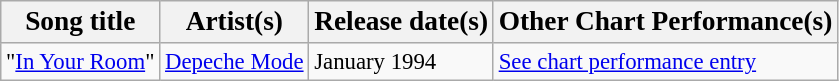<table class="wikitable sortable" style="font-size:95%;">
<tr>
<th><big>Song title</big></th>
<th><big>Artist(s)</big></th>
<th><big>Release date(s)</big></th>
<th><big>Other Chart Performance(s)</big></th>
</tr>
<tr>
<td>"<a href='#'>In Your Room</a>"</td>
<td><a href='#'>Depeche Mode</a></td>
<td>January 1994</td>
<td><a href='#'>See chart performance entry</a></td>
</tr>
</table>
